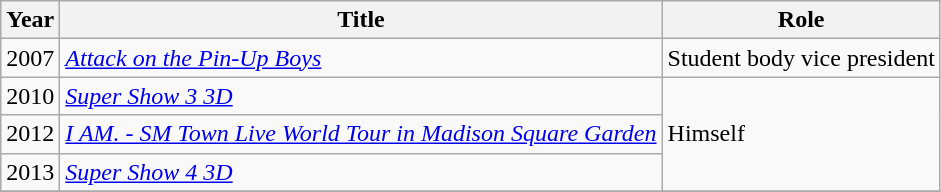<table class="wikitable">
<tr>
<th>Year</th>
<th>Title</th>
<th>Role</th>
</tr>
<tr>
<td>2007</td>
<td><em><a href='#'>Attack on the Pin-Up Boys</a></em></td>
<td>Student body vice president</td>
</tr>
<tr>
<td>2010</td>
<td><em><a href='#'>Super Show 3 3D</a></em></td>
<td rowspan="3">Himself</td>
</tr>
<tr>
<td>2012</td>
<td><em><a href='#'>I AM. - SM Town Live World Tour in Madison Square Garden</a></em></td>
</tr>
<tr>
<td>2013</td>
<td><em><a href='#'>Super Show 4 3D</a></em></td>
</tr>
<tr>
</tr>
</table>
